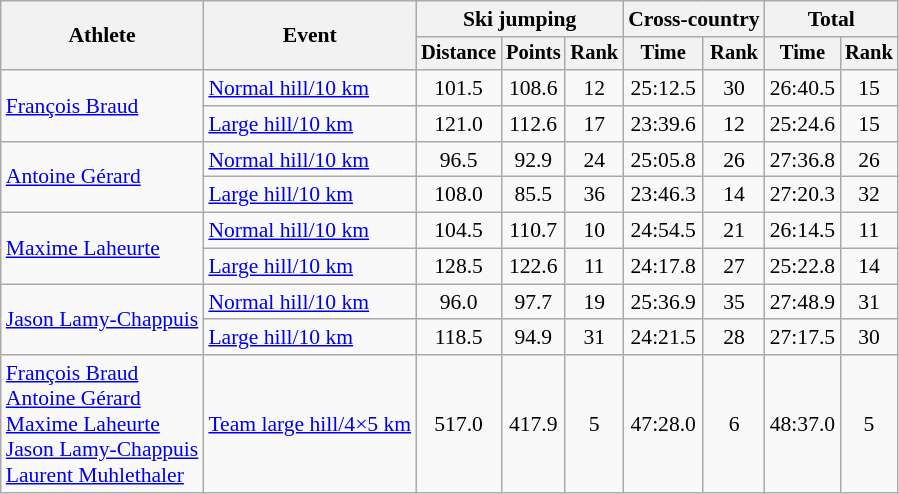<table class="wikitable" style="font-size:90%">
<tr>
<th rowspan="2">Athlete</th>
<th rowspan="2">Event</th>
<th colspan="3">Ski jumping</th>
<th colspan="2">Cross-country</th>
<th colspan="2">Total</th>
</tr>
<tr style="font-size:95%">
<th>Distance</th>
<th>Points</th>
<th>Rank</th>
<th>Time</th>
<th>Rank</th>
<th>Time</th>
<th>Rank</th>
</tr>
<tr align=center>
<td align=left rowspan=2><a href='#'>François Braud</a></td>
<td align=left><a href='#'>Normal hill/10 km</a></td>
<td>101.5</td>
<td>108.6</td>
<td>12</td>
<td>25:12.5</td>
<td>30</td>
<td>26:40.5</td>
<td>15</td>
</tr>
<tr align=center>
<td align=left><a href='#'>Large hill/10 km</a></td>
<td>121.0</td>
<td>112.6</td>
<td>17</td>
<td>23:39.6</td>
<td>12</td>
<td>25:24.6</td>
<td>15</td>
</tr>
<tr align=center>
<td align=left rowspan=2><a href='#'>Antoine Gérard</a></td>
<td align=left><a href='#'>Normal hill/10 km</a></td>
<td>96.5</td>
<td>92.9</td>
<td>24</td>
<td>25:05.8</td>
<td>26</td>
<td>27:36.8</td>
<td>26</td>
</tr>
<tr align=center>
<td align=left><a href='#'>Large hill/10 km</a></td>
<td>108.0</td>
<td>85.5</td>
<td>36</td>
<td>23:46.3</td>
<td>14</td>
<td>27:20.3</td>
<td>32</td>
</tr>
<tr align=center>
<td align=left rowspan=2><a href='#'>Maxime Laheurte</a></td>
<td align=left><a href='#'>Normal hill/10 km</a></td>
<td>104.5</td>
<td>110.7</td>
<td>10</td>
<td>24:54.5</td>
<td>21</td>
<td>26:14.5</td>
<td>11</td>
</tr>
<tr align=center>
<td align=left><a href='#'>Large hill/10 km</a></td>
<td>128.5</td>
<td>122.6</td>
<td>11</td>
<td>24:17.8</td>
<td>27</td>
<td>25:22.8</td>
<td>14</td>
</tr>
<tr align=center>
<td align=left rowspan=2><a href='#'>Jason Lamy-Chappuis</a></td>
<td align=left><a href='#'>Normal hill/10 km</a></td>
<td>96.0</td>
<td>97.7</td>
<td>19</td>
<td>25:36.9</td>
<td>35</td>
<td>27:48.9</td>
<td>31</td>
</tr>
<tr align=center>
<td align=left><a href='#'>Large hill/10 km</a></td>
<td>118.5</td>
<td>94.9</td>
<td>31</td>
<td>24:21.5</td>
<td>28</td>
<td>27:17.5</td>
<td>30</td>
</tr>
<tr align=center>
<td align=left><a href='#'>François Braud</a><br><a href='#'>Antoine Gérard</a><br><a href='#'>Maxime Laheurte</a><br><a href='#'>Jason Lamy-Chappuis</a><br><a href='#'>Laurent Muhlethaler</a></td>
<td align=left><a href='#'>Team large hill/4×5 km</a></td>
<td>517.0</td>
<td>417.9</td>
<td>5</td>
<td>47:28.0</td>
<td>6</td>
<td>48:37.0</td>
<td>5</td>
</tr>
</table>
